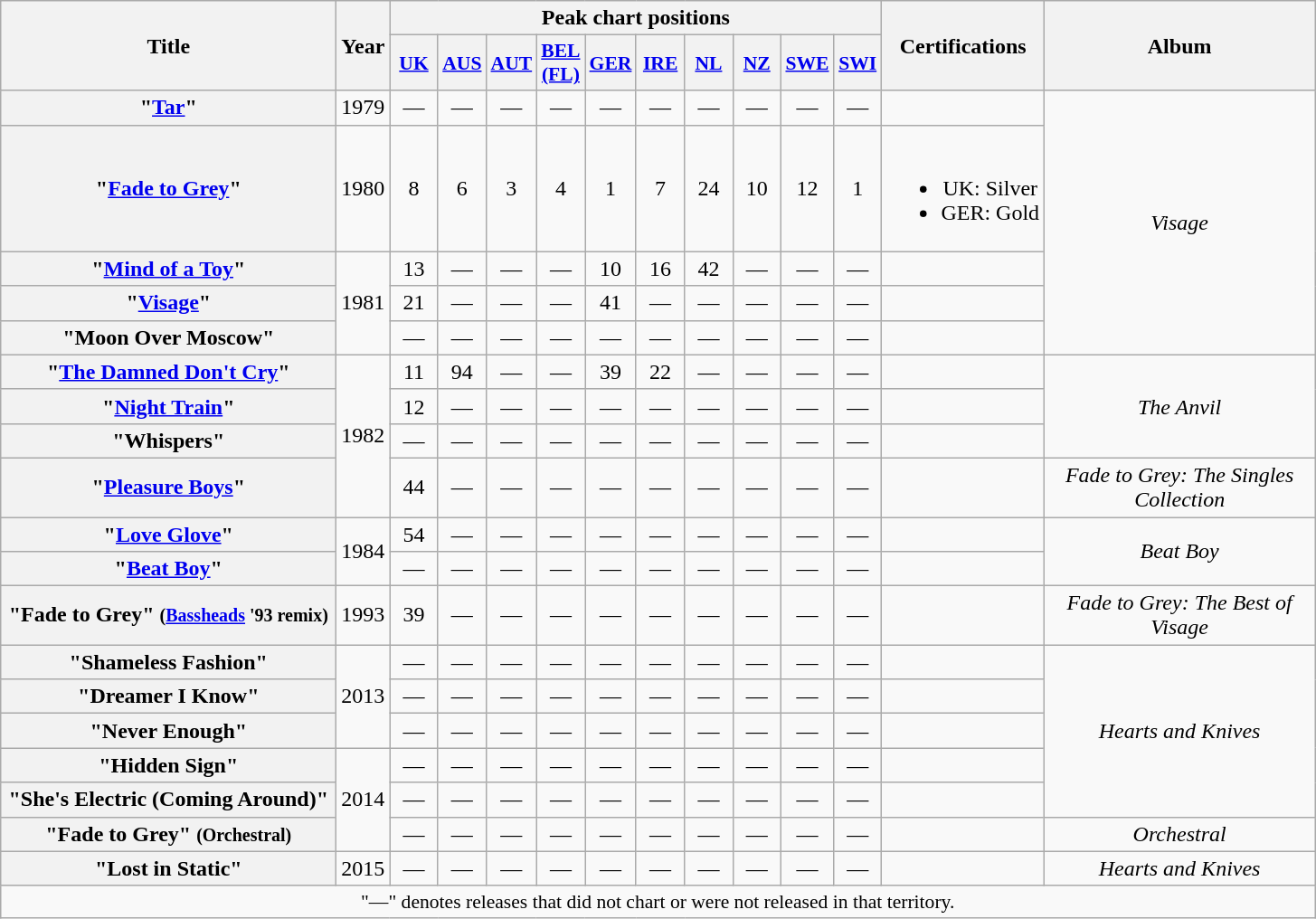<table class="wikitable plainrowheaders" style="text-align:center;">
<tr>
<th rowspan="2" scope="col" style="width:15em;">Title</th>
<th rowspan="2" scope="col" style="width:2em;">Year</th>
<th colspan="10">Peak chart positions</th>
<th rowspan="2">Certifications</th>
<th rowspan="2" style="width:12em;">Album</th>
</tr>
<tr>
<th scope="col" style="width:2em;font-size:90%;"><a href='#'>UK</a><br></th>
<th scope="col" style="width:2em;font-size:90%;"><a href='#'>AUS</a><br></th>
<th scope="col" style="width:2em;font-size:90%;"><a href='#'>AUT</a><br></th>
<th scope="col" style="width:2em;font-size:90%;"><a href='#'>BEL (FL)</a><br></th>
<th scope="col" style="width:2em;font-size:90%;"><a href='#'>GER</a><br></th>
<th scope="col" style="width:2em;font-size:90%;"><a href='#'>IRE</a><br></th>
<th scope="col" style="width:2em;font-size:90%;"><a href='#'>NL</a><br></th>
<th scope="col" style="width:2em;font-size:90%;"><a href='#'>NZ</a><br></th>
<th scope="col" style="width:2em;font-size:90%;"><a href='#'>SWE</a><br></th>
<th scope="col" style="width:2em;font-size:90%;"><a href='#'>SWI</a><br></th>
</tr>
<tr>
<th scope="row">"<a href='#'>Tar</a>"</th>
<td>1979</td>
<td>—</td>
<td>—</td>
<td>—</td>
<td>—</td>
<td>—</td>
<td>—</td>
<td>—</td>
<td>—</td>
<td>—</td>
<td>—</td>
<td></td>
<td rowspan="5"><em>Visage</em></td>
</tr>
<tr>
<th scope="row">"<a href='#'>Fade to Grey</a>"</th>
<td>1980</td>
<td>8</td>
<td>6</td>
<td>3</td>
<td>4</td>
<td>1</td>
<td>7</td>
<td>24</td>
<td>10</td>
<td>12</td>
<td>1</td>
<td><br><ul><li>UK: Silver</li><li>GER: Gold</li></ul></td>
</tr>
<tr>
<th scope="row">"<a href='#'>Mind of a Toy</a>"</th>
<td rowspan="3">1981</td>
<td>13</td>
<td>—</td>
<td>—</td>
<td>—</td>
<td>10</td>
<td>16</td>
<td>42</td>
<td>—</td>
<td>—</td>
<td>—</td>
<td></td>
</tr>
<tr>
<th scope="row">"<a href='#'>Visage</a>"</th>
<td>21</td>
<td>—</td>
<td>—</td>
<td>—</td>
<td>41</td>
<td>—</td>
<td>—</td>
<td>—</td>
<td>—</td>
<td>—</td>
<td></td>
</tr>
<tr>
<th scope="row">"Moon Over Moscow" </th>
<td>—</td>
<td>—</td>
<td>—</td>
<td>—</td>
<td>—</td>
<td>—</td>
<td>—</td>
<td>—</td>
<td>—</td>
<td>—</td>
<td></td>
</tr>
<tr>
<th scope="row">"<a href='#'>The Damned Don't Cry</a>"</th>
<td rowspan="4">1982</td>
<td>11</td>
<td>94</td>
<td>—</td>
<td>—</td>
<td>39</td>
<td>22</td>
<td>—</td>
<td>—</td>
<td>—</td>
<td>—</td>
<td></td>
<td rowspan="3"><em>The Anvil</em></td>
</tr>
<tr>
<th scope="row">"<a href='#'>Night Train</a>"</th>
<td>12</td>
<td>—</td>
<td>—</td>
<td>—</td>
<td>—</td>
<td>—</td>
<td>—</td>
<td>—</td>
<td>—</td>
<td>—</td>
<td></td>
</tr>
<tr>
<th scope="row">"Whispers" </th>
<td>—</td>
<td>—</td>
<td>—</td>
<td>—</td>
<td>—</td>
<td>—</td>
<td>—</td>
<td>—</td>
<td>—</td>
<td>—</td>
<td></td>
</tr>
<tr>
<th scope="row">"<a href='#'>Pleasure Boys</a>"</th>
<td>44</td>
<td>—</td>
<td>—</td>
<td>—</td>
<td>—</td>
<td>—</td>
<td>—</td>
<td>—</td>
<td>—</td>
<td>—</td>
<td></td>
<td><em>Fade to Grey: The Singles Collection</em></td>
</tr>
<tr>
<th scope="row">"<a href='#'>Love Glove</a>"</th>
<td rowspan="2">1984</td>
<td>54</td>
<td>—</td>
<td>—</td>
<td>—</td>
<td>—</td>
<td>—</td>
<td>—</td>
<td>—</td>
<td>—</td>
<td>—</td>
<td></td>
<td rowspan="2"><em>Beat Boy</em></td>
</tr>
<tr>
<th scope="row">"<a href='#'>Beat Boy</a>"</th>
<td>—</td>
<td>—</td>
<td>—</td>
<td>—</td>
<td>—</td>
<td>—</td>
<td>—</td>
<td>—</td>
<td>—</td>
<td>—</td>
<td></td>
</tr>
<tr>
<th scope="row">"Fade to Grey" <small>(<a href='#'>Bassheads</a> '93 remix)</small></th>
<td>1993</td>
<td>39</td>
<td>—</td>
<td>—</td>
<td>—</td>
<td>—</td>
<td>—</td>
<td>—</td>
<td>—</td>
<td>—</td>
<td>—</td>
<td></td>
<td><em>Fade to Grey: The Best of Visage</em></td>
</tr>
<tr>
<th scope="row">"Shameless Fashion"</th>
<td rowspan="3">2013</td>
<td>—</td>
<td>—</td>
<td>—</td>
<td>—</td>
<td>—</td>
<td>—</td>
<td>—</td>
<td>—</td>
<td>—</td>
<td>—</td>
<td></td>
<td rowspan="5"><em>Hearts and Knives</em></td>
</tr>
<tr>
<th scope="row">"Dreamer I Know"</th>
<td>—</td>
<td>—</td>
<td>—</td>
<td>—</td>
<td>—</td>
<td>—</td>
<td>—</td>
<td>—</td>
<td>—</td>
<td>—</td>
<td></td>
</tr>
<tr>
<th scope="row">"Never Enough"</th>
<td>—</td>
<td>—</td>
<td>—</td>
<td>—</td>
<td>—</td>
<td>—</td>
<td>—</td>
<td>—</td>
<td>—</td>
<td>—</td>
<td></td>
</tr>
<tr>
<th scope="row">"Hidden Sign"</th>
<td rowspan="3">2014</td>
<td>—</td>
<td>—</td>
<td>—</td>
<td>—</td>
<td>—</td>
<td>—</td>
<td>—</td>
<td>—</td>
<td>—</td>
<td>—</td>
<td></td>
</tr>
<tr>
<th scope="row">"She's Electric (Coming Around)"</th>
<td>—</td>
<td>—</td>
<td>—</td>
<td>—</td>
<td>—</td>
<td>—</td>
<td>—</td>
<td>—</td>
<td>—</td>
<td>—</td>
<td></td>
</tr>
<tr>
<th scope="row">"Fade to Grey" <small>(Orchestral)</small></th>
<td>—</td>
<td>—</td>
<td>—</td>
<td>—</td>
<td>—</td>
<td>—</td>
<td>—</td>
<td>—</td>
<td>—</td>
<td>—</td>
<td></td>
<td><em>Orchestral</em></td>
</tr>
<tr>
<th scope="row">"Lost in Static"</th>
<td>2015</td>
<td>—</td>
<td>—</td>
<td>—</td>
<td>—</td>
<td>—</td>
<td>—</td>
<td>—</td>
<td>—</td>
<td>—</td>
<td>—</td>
<td></td>
<td><em>Hearts and Knives</em></td>
</tr>
<tr>
<td colspan="14" style="font-size:90%">"—" denotes releases that did not chart or were not released in that territory.</td>
</tr>
</table>
